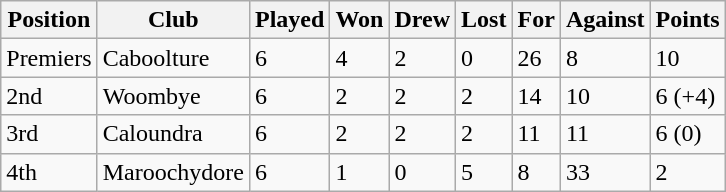<table class="wikitable">
<tr>
<th>Position</th>
<th>Club</th>
<th>Played</th>
<th>Won</th>
<th>Drew</th>
<th>Lost</th>
<th>For</th>
<th>Against</th>
<th>Points</th>
</tr>
<tr>
<td>Premiers</td>
<td>Caboolture</td>
<td>6</td>
<td>4</td>
<td>2</td>
<td>0</td>
<td>26</td>
<td>8</td>
<td>10</td>
</tr>
<tr>
<td>2nd</td>
<td>Woombye</td>
<td>6</td>
<td>2</td>
<td>2</td>
<td>2</td>
<td>14</td>
<td>10</td>
<td>6 (+4)</td>
</tr>
<tr>
<td>3rd</td>
<td>Caloundra</td>
<td>6</td>
<td>2</td>
<td>2</td>
<td>2</td>
<td>11</td>
<td>11</td>
<td>6 (0)</td>
</tr>
<tr>
<td>4th</td>
<td>Maroochydore</td>
<td>6</td>
<td>1</td>
<td>0</td>
<td>5</td>
<td>8</td>
<td>33</td>
<td>2</td>
</tr>
</table>
